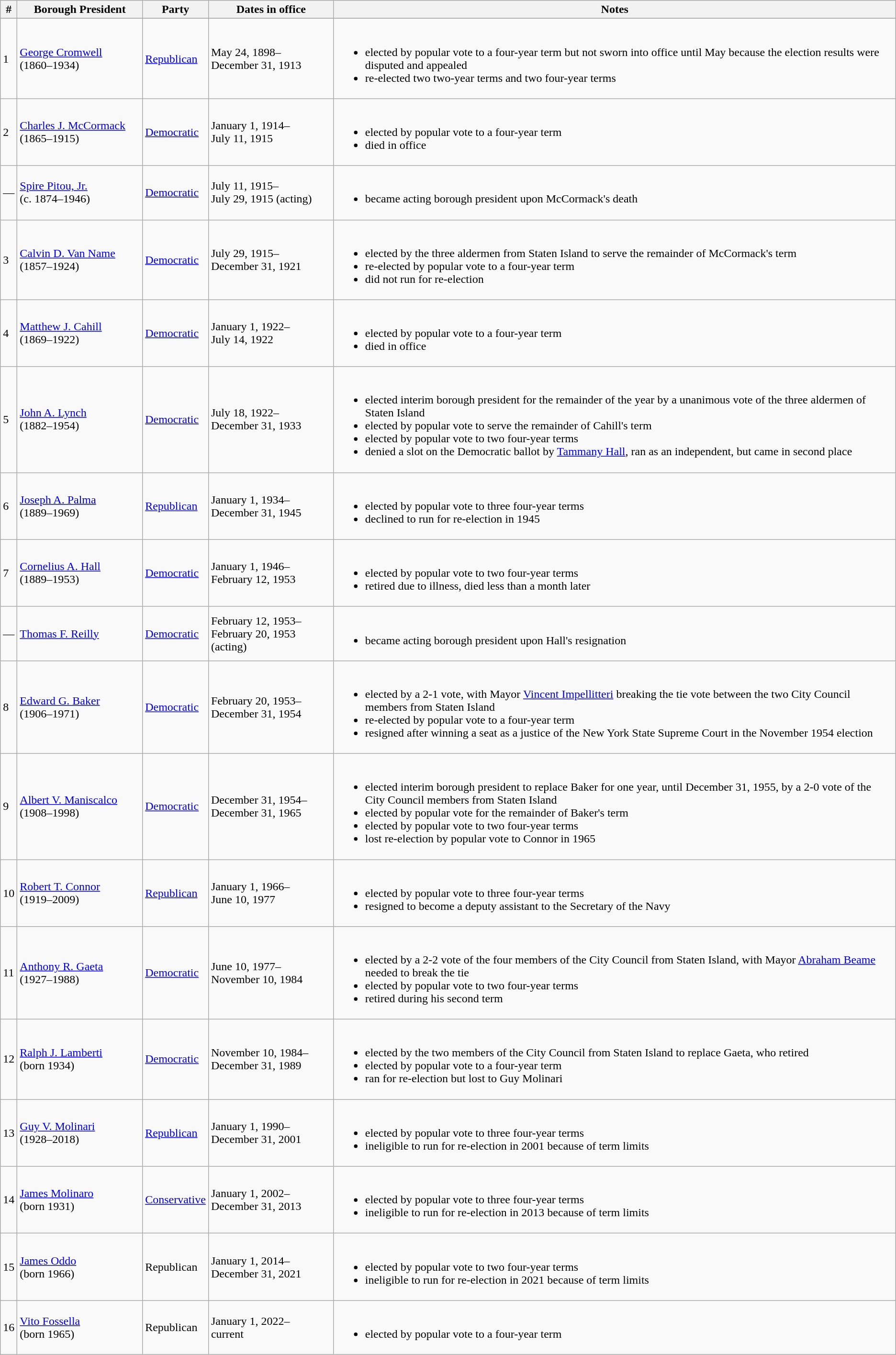<table class="wikitable sortable mw-collapsible mw-open" >
<tr align=center valign=top>
<th>#</th>
<th width = "14%">Borough President</th>
<th>Party</th>
<th width = "14%">Dates in office</th>
<th>Notes</th>
</tr>
<tr>
</tr>
<tr>
<td>1</td>
<td><a href='#'>George Cromwell</a><br>(1860–1934)</td>
<td><a href='#'>Republican</a></td>
<td>May 24, 1898–<br>December 31, 1913</td>
<td><br><ul><li>elected by popular vote to a four-year term but not sworn into office until May because the election results were disputed and appealed</li><li>re-elected two two-year terms and two four-year terms</li></ul></td>
</tr>
<tr>
<td>2</td>
<td><a href='#'>Charles J. McCormack</a><br>(1865–1915)</td>
<td><a href='#'>Democratic</a></td>
<td>January 1, 1914–<br>July 11, 1915</td>
<td><br><ul><li>elected by popular vote to a four-year term</li><li>died in office</li></ul></td>
</tr>
<tr>
<td>—</td>
<td><a href='#'>Spire Pitou, Jr.</a><br>(c. 1874–1946)</td>
<td><a href='#'>Democratic</a></td>
<td>July 11, 1915–<br>July 29, 1915 (acting)</td>
<td><br><ul><li>became acting borough president upon McCormack's death</li></ul></td>
</tr>
<tr>
<td>3</td>
<td><a href='#'>Calvin D. Van Name</a><br>(1857–1924)</td>
<td><a href='#'>Democratic</a></td>
<td>July 29, 1915–<br>December 31, 1921</td>
<td><br><ul><li>elected by the three aldermen from Staten Island to serve the remainder of McCormack's term</li><li>re-elected by popular vote to a four-year term</li><li>did not run for re-election</li></ul></td>
</tr>
<tr>
<td>4</td>
<td><a href='#'>Matthew J. Cahill</a><br>(1869–1922)</td>
<td><a href='#'>Democratic</a></td>
<td>January 1, 1922–<br>July 14, 1922</td>
<td><br><ul><li>elected by popular vote to a four-year term</li><li>died in office</li></ul></td>
</tr>
<tr>
<td>5</td>
<td><a href='#'>John A. Lynch</a><br>(1882–1954)</td>
<td><a href='#'>Democratic</a></td>
<td>July 18, 1922–<br>December 31, 1933</td>
<td><br><ul><li>elected interim borough president for the remainder of the year by a unanimous vote of the three aldermen of Staten Island</li><li>elected by popular vote to serve the remainder of Cahill's term</li><li>elected by popular vote to two four-year terms</li><li>denied a slot on the Democratic ballot by <a href='#'>Tammany Hall</a>, ran as an independent, but came in second place</li></ul></td>
</tr>
<tr>
<td>6</td>
<td><a href='#'>Joseph A. Palma</a><br>(1889–1969)</td>
<td><a href='#'>Republican</a></td>
<td>January 1, 1934–<br>December 31, 1945</td>
<td><br><ul><li>elected by popular vote to three four-year terms</li><li>declined to run for re-election in 1945</li></ul></td>
</tr>
<tr>
<td>7</td>
<td><a href='#'>Cornelius A. Hall</a><br>(1889–1953)</td>
<td><a href='#'>Democratic</a></td>
<td>January 1, 1946–<br>February 12, 1953</td>
<td><br><ul><li>elected by popular vote to two four-year terms</li><li>retired due to illness, died less than a month later</li></ul></td>
</tr>
<tr>
<td>—</td>
<td><a href='#'>Thomas F. Reilly</a></td>
<td><a href='#'>Democratic</a></td>
<td>February 12, 1953–<br>February 20, 1953 (acting)</td>
<td><br><ul><li>became acting borough president upon Hall's resignation</li></ul></td>
</tr>
<tr>
<td>8</td>
<td><a href='#'>Edward G. Baker</a><br>(1906–1971)</td>
<td><a href='#'>Democratic</a></td>
<td>February 20, 1953–<br>December 31, 1954</td>
<td><br><ul><li>elected by a 2-1 vote, with Mayor <a href='#'>Vincent Impellitteri</a> breaking the tie vote between the two City Council members from Staten Island</li><li>re-elected by popular vote to a four-year term</li><li>resigned after winning a seat as a justice of the New York State Supreme Court in the November 1954 election</li></ul></td>
</tr>
<tr>
<td>9</td>
<td><a href='#'>Albert V. Maniscalco</a><br>(1908–1998)</td>
<td><a href='#'>Democratic</a></td>
<td>December 31, 1954–<br>December 31, 1965</td>
<td><br><ul><li>elected interim borough president to replace Baker for one year, until December 31, 1955, by a 2-0 vote of the City Council members from Staten Island</li><li>elected by popular vote for the remainder of Baker's term</li><li>elected by popular vote to two four-year terms</li><li>lost re-election by popular vote to Connor in 1965</li></ul></td>
</tr>
<tr>
<td>10</td>
<td><a href='#'>Robert T. Connor</a><br>(1919–2009)</td>
<td><a href='#'>Republican</a></td>
<td>January 1, 1966–<br>June 10, 1977</td>
<td><br><ul><li>elected by popular vote to three four-year terms</li><li>resigned to become a deputy assistant to the Secretary of the Navy</li></ul></td>
</tr>
<tr>
<td>11</td>
<td><a href='#'>Anthony R. Gaeta</a><br>(1927–1988)</td>
<td><a href='#'>Democratic</a></td>
<td>June 10, 1977–<br>November 10, 1984</td>
<td><br><ul><li>elected by a 2-2 vote of the four members of the City Council from Staten Island, with Mayor <a href='#'>Abraham Beame</a> needed to break the tie</li><li>elected by popular vote to two four-year terms</li><li>retired during his second term</li></ul></td>
</tr>
<tr>
<td>12</td>
<td><a href='#'>Ralph J. Lamberti</a><br>(born 1934)</td>
<td><a href='#'>Democratic</a></td>
<td>November 10, 1984–<br>December 31, 1989</td>
<td><br><ul><li>elected by the two members of the City Council from Staten Island to replace Gaeta, who retired</li><li>elected by popular vote to a four-year term</li><li>ran for re-election but lost to Guy Molinari</li></ul></td>
</tr>
<tr>
<td>13</td>
<td><a href='#'>Guy V. Molinari</a><br>(1928–2018)</td>
<td><a href='#'>Republican</a></td>
<td>January 1, 1990–<br>December 31, 2001</td>
<td><br><ul><li>elected by popular vote to three four-year terms</li><li>ineligible to run for re-election in 2001 because of term limits</li></ul></td>
</tr>
<tr>
<td>14</td>
<td><a href='#'>James Molinaro</a><br>(born 1931)</td>
<td><a href='#'>Conservative</a></td>
<td>January 1, 2002–<br>December 31, 2013</td>
<td><br><ul><li>elected by popular vote to three four-year terms</li><li>ineligible to run for re-election in 2013 because of term limits</li></ul></td>
</tr>
<tr>
<td>15</td>
<td><a href='#'>James Oddo</a><br>(born 1966)</td>
<td>Republican</td>
<td>January 1, 2014–<br>December 31, 2021</td>
<td><br><ul><li>elected by popular vote to two four-year terms</li><li>ineligible to run for re-election in 2021 because of term limits</li></ul></td>
</tr>
<tr>
<td>16</td>
<td><a href='#'>Vito Fossella</a><br>(born 1965)</td>
<td>Republican</td>
<td>January 1, 2022–<br>current</td>
<td><br><ul><li>elected by popular vote to a four-year term</li></ul></td>
</tr>
</table>
